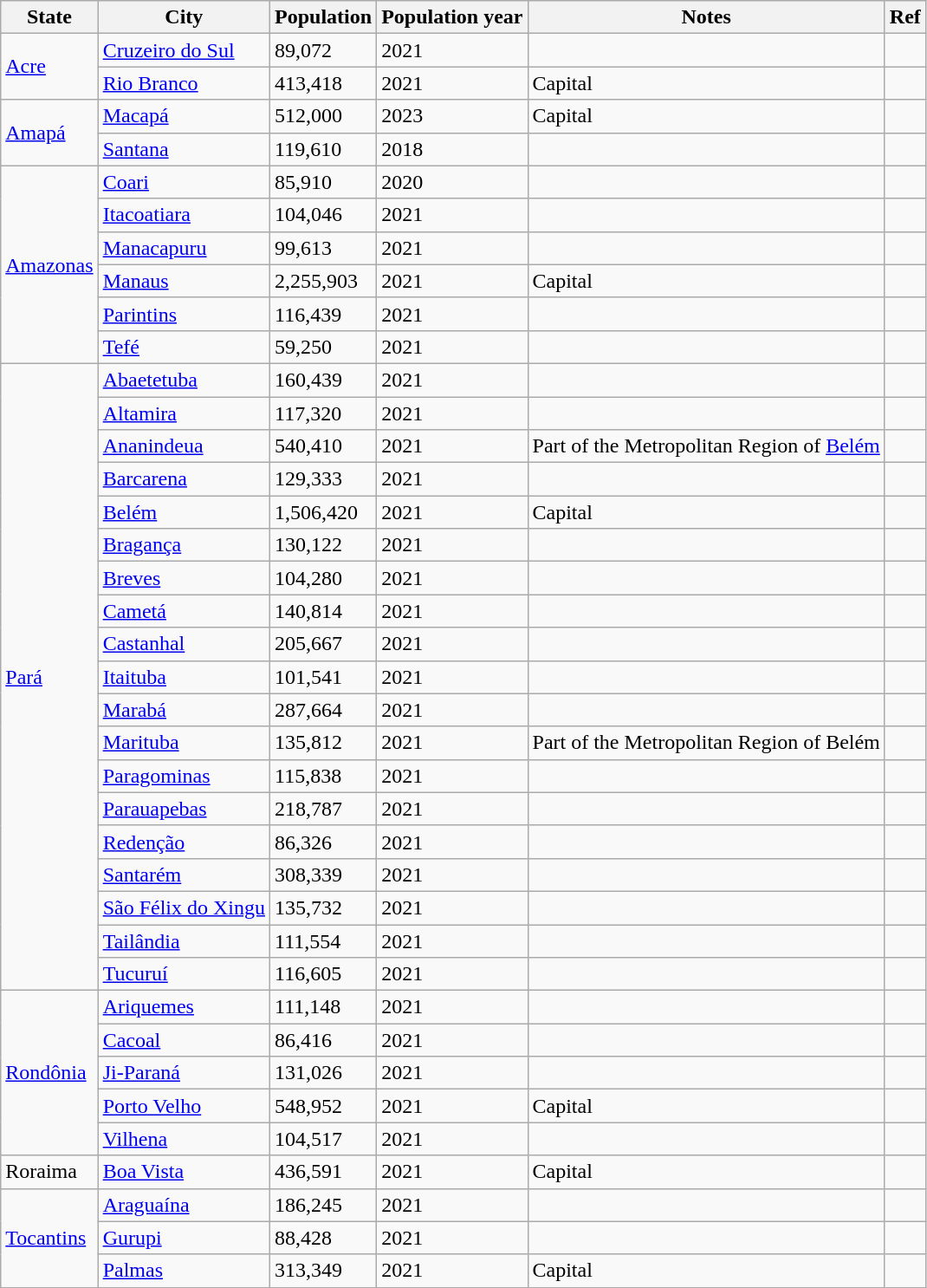<table class="wikitable sortable">
<tr>
<th>State</th>
<th>City</th>
<th>Population</th>
<th>Population year</th>
<th>Notes</th>
<th class="unsortable">Ref</th>
</tr>
<tr>
<td rowspan="2"><a href='#'>Acre</a></td>
<td><a href='#'>Cruzeiro do Sul</a></td>
<td>89,072</td>
<td>2021</td>
<td></td>
<td></td>
</tr>
<tr>
<td><a href='#'>Rio Branco</a></td>
<td>413,418</td>
<td>2021</td>
<td>Capital</td>
<td></td>
</tr>
<tr>
<td rowspan="2"><a href='#'>Amapá</a></td>
<td><a href='#'>Macapá</a></td>
<td>512,000</td>
<td>2023</td>
<td>Capital</td>
<td></td>
</tr>
<tr>
<td><a href='#'>Santana</a></td>
<td>119,610</td>
<td>2018</td>
<td></td>
<td></td>
</tr>
<tr>
<td rowspan="6"><a href='#'>Amazonas</a></td>
<td><a href='#'>Coari</a></td>
<td>85,910</td>
<td>2020</td>
<td></td>
<td></td>
</tr>
<tr>
<td><a href='#'>Itacoatiara</a></td>
<td>104,046</td>
<td>2021</td>
<td></td>
<td></td>
</tr>
<tr>
<td><a href='#'>Manacapuru</a></td>
<td>99,613</td>
<td>2021</td>
<td></td>
<td></td>
</tr>
<tr>
<td><a href='#'>Manaus</a></td>
<td>2,255,903</td>
<td>2021</td>
<td>Capital</td>
<td></td>
</tr>
<tr>
<td><a href='#'>Parintins</a></td>
<td>116,439</td>
<td>2021</td>
<td></td>
<td></td>
</tr>
<tr>
<td><a href='#'>Tefé</a></td>
<td>59,250</td>
<td>2021</td>
<td></td>
<td></td>
</tr>
<tr>
<td rowspan="19"><a href='#'>Pará</a></td>
<td><a href='#'>Abaetetuba</a></td>
<td>160,439</td>
<td>2021</td>
<td></td>
<td></td>
</tr>
<tr>
<td><a href='#'>Altamira</a></td>
<td>117,320</td>
<td>2021</td>
<td></td>
<td></td>
</tr>
<tr>
<td><a href='#'>Ananindeua</a></td>
<td>540,410</td>
<td>2021</td>
<td>Part of the Metropolitan Region of <a href='#'>Belém</a></td>
<td></td>
</tr>
<tr>
<td><a href='#'>Barcarena</a></td>
<td>129,333</td>
<td>2021</td>
<td></td>
<td></td>
</tr>
<tr>
<td><a href='#'>Belém</a></td>
<td>1,506,420</td>
<td>2021</td>
<td>Capital</td>
<td></td>
</tr>
<tr>
<td><a href='#'>Bragança</a></td>
<td>130,122</td>
<td>2021</td>
<td></td>
<td></td>
</tr>
<tr>
<td><a href='#'>Breves</a></td>
<td>104,280</td>
<td>2021</td>
<td></td>
<td></td>
</tr>
<tr>
<td><a href='#'>Cametá</a></td>
<td>140,814</td>
<td>2021</td>
<td></td>
<td></td>
</tr>
<tr>
<td><a href='#'>Castanhal</a></td>
<td>205,667</td>
<td>2021</td>
<td></td>
<td></td>
</tr>
<tr>
<td><a href='#'>Itaituba</a></td>
<td>101,541</td>
<td>2021</td>
<td></td>
<td></td>
</tr>
<tr>
<td><a href='#'>Marabá</a></td>
<td>287,664</td>
<td>2021</td>
<td></td>
<td></td>
</tr>
<tr>
<td><a href='#'>Marituba</a></td>
<td>135,812</td>
<td>2021</td>
<td>Part of the Metropolitan Region of Belém</td>
<td></td>
</tr>
<tr>
<td><a href='#'>Paragominas</a></td>
<td>115,838</td>
<td>2021</td>
<td></td>
<td></td>
</tr>
<tr>
<td><a href='#'>Parauapebas</a></td>
<td>218,787</td>
<td>2021</td>
<td></td>
<td></td>
</tr>
<tr>
<td><a href='#'>Redenção</a></td>
<td>86,326</td>
<td>2021</td>
<td></td>
<td></td>
</tr>
<tr>
<td><a href='#'>Santarém</a></td>
<td>308,339</td>
<td>2021</td>
<td></td>
<td></td>
</tr>
<tr>
<td><a href='#'>São Félix do Xingu</a></td>
<td>135,732</td>
<td>2021</td>
<td></td>
<td></td>
</tr>
<tr>
<td><a href='#'>Tailândia</a></td>
<td>111,554</td>
<td>2021</td>
<td></td>
<td></td>
</tr>
<tr>
<td><a href='#'>Tucuruí</a></td>
<td>116,605</td>
<td>2021</td>
<td></td>
<td></td>
</tr>
<tr>
<td rowspan="5"><a href='#'>Rondônia</a></td>
<td><a href='#'>Ariquemes</a></td>
<td>111,148</td>
<td>2021</td>
<td></td>
<td></td>
</tr>
<tr>
<td><a href='#'>Cacoal</a></td>
<td>86,416</td>
<td>2021</td>
<td></td>
<td></td>
</tr>
<tr>
<td><a href='#'>Ji-Paraná</a></td>
<td>131,026</td>
<td>2021</td>
<td></td>
<td></td>
</tr>
<tr>
<td><a href='#'>Porto Velho</a></td>
<td>548,952</td>
<td>2021</td>
<td>Capital</td>
<td></td>
</tr>
<tr>
<td><a href='#'>Vilhena</a></td>
<td>104,517</td>
<td>2021</td>
<td></td>
<td></td>
</tr>
<tr>
<td>Roraima</td>
<td><a href='#'>Boa Vista</a></td>
<td>436,591</td>
<td>2021</td>
<td>Capital</td>
<td></td>
</tr>
<tr>
<td rowspan="3"><a href='#'>Tocantins</a></td>
<td><a href='#'>Araguaína</a></td>
<td>186,245</td>
<td>2021</td>
<td></td>
<td></td>
</tr>
<tr>
<td><a href='#'>Gurupi</a></td>
<td>88,428</td>
<td>2021</td>
<td></td>
<td></td>
</tr>
<tr>
<td><a href='#'>Palmas</a></td>
<td>313,349</td>
<td>2021</td>
<td>Capital</td>
<td></td>
</tr>
</table>
